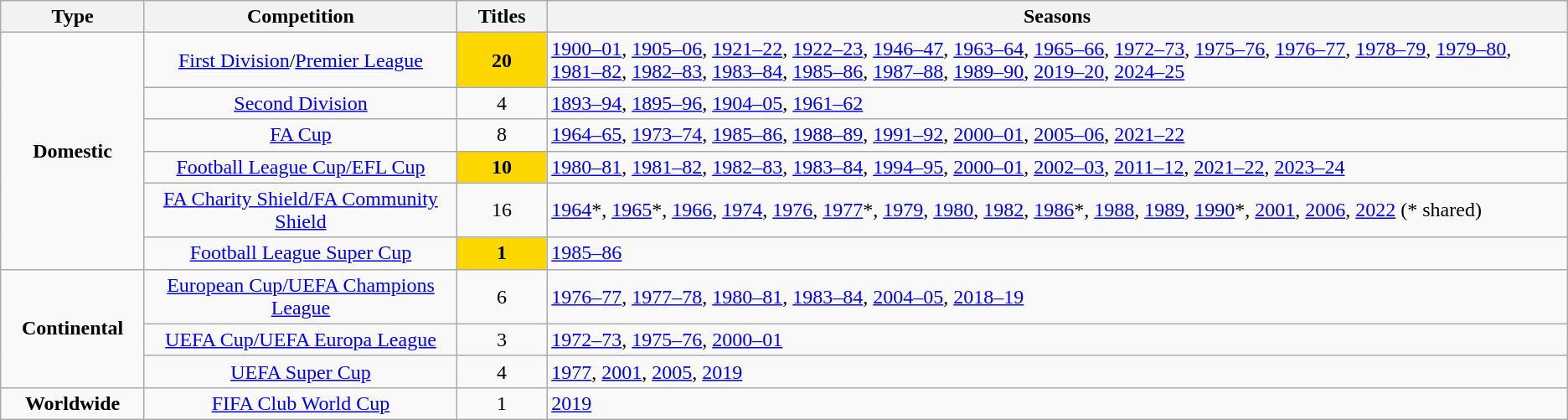<table class="wikitable plainrowheaders" style="text-align:center">
<tr>
<th style="width:1%">Type</th>
<th style="width:5%">Competition</th>
<th style="width:1%">Titles</th>
<th style="width:21%">Seasons</th>
</tr>
<tr>
<td rowspan="6"><strong>Domestic</strong></td>
<td scope="row"><a href='#'>First Division</a>/<a href='#'>Premier League</a></td>
<td style="background-color:gold"><strong>20</strong></td>
<td align="left"><a href='#'>1900–01</a>, <a href='#'>1905–06</a>, <a href='#'>1921–22</a>, <a href='#'>1922–23</a>, <a href='#'>1946–47</a>, <a href='#'>1963–64</a>, <a href='#'>1965–66</a>, <a href='#'>1972–73</a>, <a href='#'>1975–76</a>, <a href='#'>1976–77</a>, <a href='#'>1978–79</a>, <a href='#'>1979–80</a>, <a href='#'>1981–82</a>, <a href='#'>1982–83</a>, <a href='#'>1983–84</a>, <a href='#'>1985–86</a>, <a href='#'>1987–88</a>, <a href='#'>1989–90</a>, <a href='#'>2019–20</a>, <a href='#'>2024–25</a></td>
</tr>
<tr>
<td scope="row"><a href='#'>Second Division</a></td>
<td align="center">4</td>
<td align="left"><a href='#'>1893–94</a>, <a href='#'>1895–96</a>, <a href='#'>1904–05</a>, <a href='#'>1961–62</a></td>
</tr>
<tr>
<td scope="row"><a href='#'>FA Cup</a></td>
<td align="center">8</td>
<td align="left"><a href='#'>1964–65</a>, <a href='#'>1973–74</a>, <a href='#'>1985–86</a>, <a href='#'>1988–89</a>, <a href='#'>1991–92</a>, <a href='#'>2000–01</a>, <a href='#'>2005–06</a>, <a href='#'>2021–22</a></td>
</tr>
<tr>
<td scope="row"><a href='#'>Football League Cup/EFL Cup</a></td>
<td style="background:gold;"><strong>10</strong></td>
<td align="left"><a href='#'>1980–81</a>, <a href='#'>1981–82</a>, <a href='#'>1982–83</a>, <a href='#'>1983–84</a>, <a href='#'>1994–95</a>, <a href='#'>2000–01</a>, <a href='#'>2002–03</a>, <a href='#'>2011–12</a>, <a href='#'>2021–22</a>, <a href='#'>2023–24</a></td>
</tr>
<tr>
<td scope="row"><a href='#'>FA Charity Shield/FA Community Shield</a></td>
<td align="center">16</td>
<td align="left"><a href='#'>1964</a>*, <a href='#'>1965</a>*, <a href='#'>1966</a>, <a href='#'>1974</a>, <a href='#'>1976</a>, <a href='#'>1977</a>*, <a href='#'>1979</a>, <a href='#'>1980</a>, <a href='#'>1982</a>, <a href='#'>1986</a>*, <a href='#'>1988</a>, <a href='#'>1989</a>, <a href='#'>1990</a>*, <a href='#'>2001</a>, <a href='#'>2006</a>, <a href='#'>2022</a>  (* shared)</td>
</tr>
<tr>
<td scope="row"><a href='#'>Football League Super Cup</a></td>
<td style="background:gold;"><strong>1</strong></td>
<td align="left"><a href='#'>1985–86</a></td>
</tr>
<tr>
<td rowspan="3"><strong>Continental</strong></td>
<td scope="row"><a href='#'>European Cup/UEFA Champions League</a></td>
<td align="center">6</td>
<td align="left"><a href='#'>1976–77</a>, <a href='#'>1977–78</a>, <a href='#'>1980–81</a>, <a href='#'>1983–84</a>, <a href='#'>2004–05</a>, <a href='#'>2018–19</a></td>
</tr>
<tr>
<td scope="row"><a href='#'>UEFA Cup/UEFA Europa League</a></td>
<td align="center">3</td>
<td align="left"><a href='#'>1972–73</a>, <a href='#'>1975–76</a>, <a href='#'>2000–01</a></td>
</tr>
<tr>
<td scope="row"><a href='#'>UEFA Super Cup</a></td>
<td align="center">4</td>
<td align="left"><a href='#'>1977</a>, <a href='#'>2001</a>, <a href='#'>2005</a>, <a href='#'>2019</a></td>
</tr>
<tr>
<td><strong>Worldwide</strong></td>
<td scope="row"><a href='#'>FIFA Club World Cup</a></td>
<td align="center">1</td>
<td align="left"><a href='#'>2019</a></td>
</tr>
</table>
